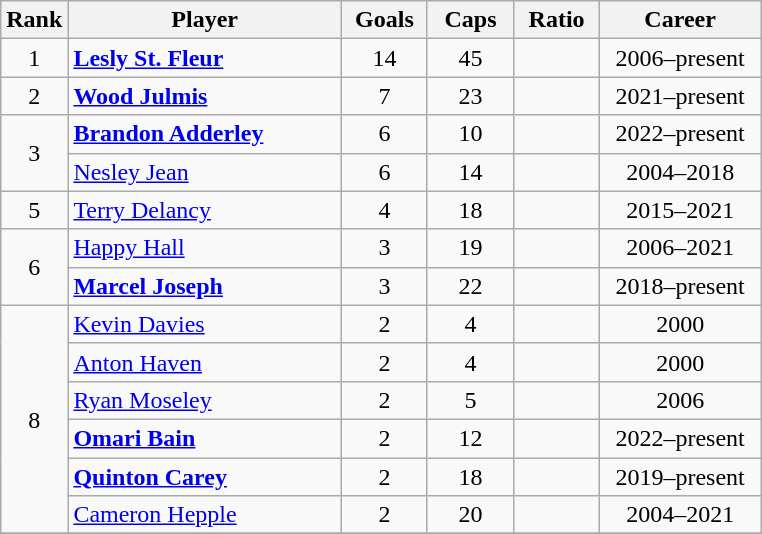<table class="wikitable sortable" style="text-align:center;">
<tr>
<th width=30px>Rank</th>
<th style="width:175px;">Player</th>
<th width=50px>Goals</th>
<th width=50px>Caps</th>
<th width=50px>Ratio</th>
<th style="width:100px;">Career</th>
</tr>
<tr>
<td>1</td>
<td style="text-align: left;"><strong><a href='#'>Lesly St. Fleur</a></strong></td>
<td>14</td>
<td>45</td>
<td></td>
<td>2006–present</td>
</tr>
<tr>
<td>2</td>
<td style="text-align: left;"><strong><a href='#'>Wood Julmis</a></strong></td>
<td>7</td>
<td>23</td>
<td></td>
<td>2021–present</td>
</tr>
<tr>
<td rowspan=2>3</td>
<td style="text-align: left;"><strong><a href='#'>Brandon Adderley</a></strong></td>
<td>6</td>
<td>10</td>
<td></td>
<td>2022–present</td>
</tr>
<tr>
<td style="text-align: left;"><a href='#'>Nesley Jean</a></td>
<td>6</td>
<td>14</td>
<td></td>
<td>2004–2018</td>
</tr>
<tr>
<td>5</td>
<td style="text-align: left;"><a href='#'>Terry Delancy</a></td>
<td>4</td>
<td>18</td>
<td></td>
<td>2015–2021</td>
</tr>
<tr>
<td rowspan=2>6</td>
<td style="text-align: left;"><a href='#'>Happy Hall</a></td>
<td>3</td>
<td>19</td>
<td></td>
<td>2006–2021</td>
</tr>
<tr>
<td style="text-align: left;"><strong><a href='#'>Marcel Joseph</a></strong></td>
<td>3</td>
<td>22</td>
<td></td>
<td>2018–present</td>
</tr>
<tr>
<td rowspan=6>8</td>
<td style="text-align: left;"><a href='#'>Kevin Davies</a></td>
<td>2</td>
<td>4</td>
<td></td>
<td>2000</td>
</tr>
<tr>
<td style="text-align: left;"><a href='#'>Anton Haven</a></td>
<td>2</td>
<td>4</td>
<td></td>
<td>2000</td>
</tr>
<tr>
<td style="text-align: left;"><a href='#'>Ryan Moseley</a></td>
<td>2</td>
<td>5</td>
<td></td>
<td>2006</td>
</tr>
<tr>
<td style="text-align: left;"><strong><a href='#'>Omari Bain</a></strong></td>
<td>2</td>
<td>12</td>
<td></td>
<td>2022–present</td>
</tr>
<tr>
<td style="text-align: left;"><strong><a href='#'>Quinton Carey</a></strong></td>
<td>2</td>
<td>18</td>
<td></td>
<td>2019–present</td>
</tr>
<tr>
<td style="text-align: left;"><a href='#'>Cameron Hepple</a></td>
<td>2</td>
<td>20</td>
<td></td>
<td>2004–2021</td>
</tr>
<tr>
</tr>
</table>
